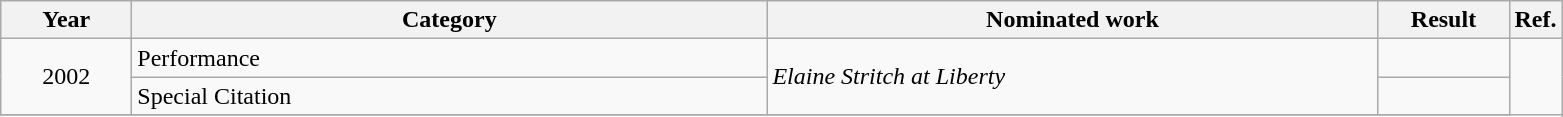<table class=wikitable>
<tr>
<th scope="col" style="width:5em;">Year</th>
<th scope="col" style="width:26em;">Category</th>
<th scope="col" style="width:25em;">Nominated work</th>
<th scope="col" style="width:5em;">Result</th>
<th>Ref.</th>
</tr>
<tr>
<td style="text-align:center;", rowspan=2>2002</td>
<td>Performance</td>
<td rowspan=2><em>Elaine Stritch at Liberty</em></td>
<td></td>
</tr>
<tr>
<td>Special Citation</td>
<td></td>
</tr>
<tr>
</tr>
</table>
